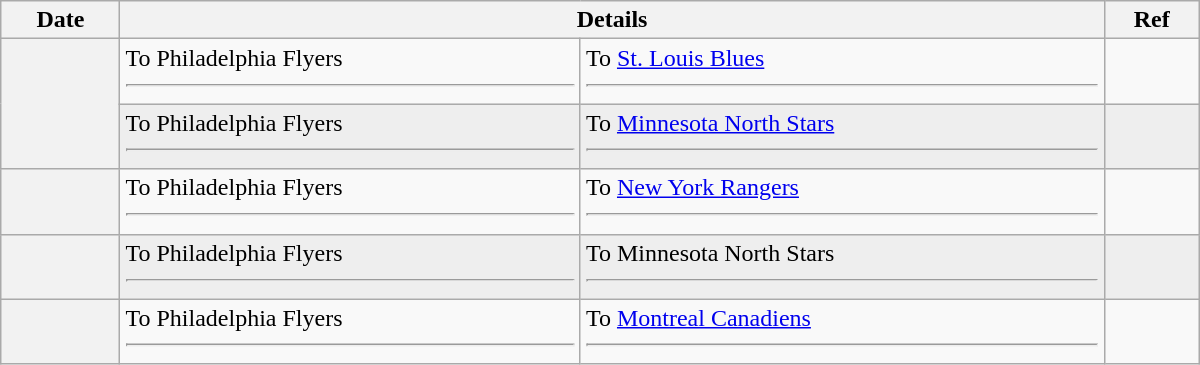<table class="wikitable plainrowheaders" style="width: 50em;">
<tr>
<th scope="col">Date</th>
<th scope="col" colspan="2">Details</th>
<th scope="col">Ref</th>
</tr>
<tr>
<th scope="row" rowspan=2></th>
<td valign="top">To Philadelphia Flyers <hr></td>
<td valign="top">To <a href='#'>St. Louis Blues</a> <hr> </td>
<td></td>
</tr>
<tr bgcolor="#eeeeee">
<td valign="top">To Philadelphia Flyers <hr></td>
<td valign="top">To <a href='#'>Minnesota North Stars</a> <hr></td>
<td></td>
</tr>
<tr>
<th scope="row"></th>
<td valign="top">To Philadelphia Flyers <hr></td>
<td valign="top">To <a href='#'>New York Rangers</a> <hr> </td>
<td></td>
</tr>
<tr bgcolor="#eeeeee">
<th scope="row"></th>
<td valign="top">To Philadelphia Flyers <hr></td>
<td valign="top">To Minnesota North Stars <hr></td>
<td></td>
</tr>
<tr>
<th scope="row"></th>
<td valign="top">To Philadelphia Flyers <hr></td>
<td valign="top">To <a href='#'>Montreal Canadiens</a> <hr> </td>
<td></td>
</tr>
</table>
